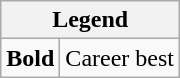<table class="wikitable">
<tr>
<th colspan="2">Legend</th>
</tr>
<tr>
<td><strong>Bold</strong></td>
<td>Career best</td>
</tr>
</table>
